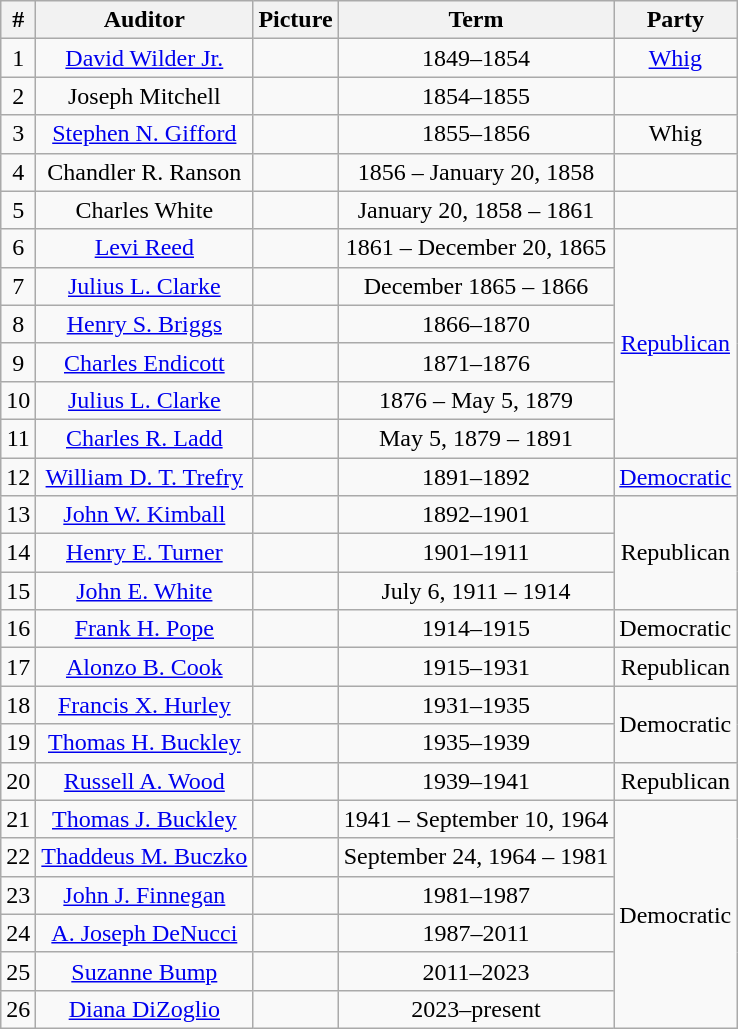<table class=wikitable style="text-align:center">
<tr>
<th>#</th>
<th>Auditor</th>
<th>Picture</th>
<th>Term</th>
<th>Party</th>
</tr>
<tr>
<td>1</td>
<td><a href='#'>David Wilder Jr.</a></td>
<td></td>
<td>1849–1854</td>
<td><a href='#'>Whig</a></td>
</tr>
<tr>
<td>2</td>
<td>Joseph Mitchell</td>
<td></td>
<td>1854–1855</td>
<td></td>
</tr>
<tr>
<td>3</td>
<td><a href='#'>Stephen N. Gifford</a></td>
<td></td>
<td>1855–1856</td>
<td>Whig</td>
</tr>
<tr>
<td>4</td>
<td>Chandler R. Ranson</td>
<td></td>
<td>1856 – January 20, 1858</td>
<td></td>
</tr>
<tr>
<td>5</td>
<td>Charles White</td>
<td></td>
<td>January 20, 1858 – 1861</td>
<td></td>
</tr>
<tr>
<td>6</td>
<td><a href='#'>Levi Reed</a></td>
<td></td>
<td>1861 – December 20, 1865</td>
<td rowspan="6"><a href='#'>Republican</a></td>
</tr>
<tr>
<td>7</td>
<td><a href='#'>Julius L. Clarke</a></td>
<td></td>
<td>December 1865 – 1866</td>
</tr>
<tr>
<td>8</td>
<td><a href='#'>Henry S. Briggs</a></td>
<td></td>
<td>1866–1870</td>
</tr>
<tr>
<td>9</td>
<td><a href='#'>Charles Endicott</a></td>
<td></td>
<td>1871–1876</td>
</tr>
<tr>
<td>10</td>
<td><a href='#'>Julius L. Clarke</a></td>
<td></td>
<td>1876 – May 5, 1879</td>
</tr>
<tr>
<td>11</td>
<td><a href='#'>Charles R. Ladd</a></td>
<td></td>
<td>May 5, 1879 – 1891</td>
</tr>
<tr>
<td>12</td>
<td><a href='#'>William D. T. Trefry</a></td>
<td></td>
<td>1891–1892</td>
<td><a href='#'>Democratic</a></td>
</tr>
<tr>
<td>13</td>
<td><a href='#'>John W. Kimball</a></td>
<td></td>
<td>1892–1901</td>
<td rowspan="3">Republican</td>
</tr>
<tr>
<td>14</td>
<td><a href='#'>Henry E. Turner</a></td>
<td></td>
<td>1901–1911</td>
</tr>
<tr>
<td>15</td>
<td><a href='#'>John E. White</a></td>
<td></td>
<td>July 6, 1911 – 1914</td>
</tr>
<tr>
<td>16</td>
<td><a href='#'>Frank H. Pope</a></td>
<td></td>
<td>1914–1915</td>
<td>Democratic</td>
</tr>
<tr>
<td>17</td>
<td><a href='#'>Alonzo B. Cook</a></td>
<td></td>
<td>1915–1931</td>
<td>Republican</td>
</tr>
<tr>
<td>18</td>
<td><a href='#'>Francis X. Hurley</a></td>
<td></td>
<td>1931–1935</td>
<td rowspan="2">Democratic</td>
</tr>
<tr>
<td>19</td>
<td><a href='#'>Thomas H. Buckley</a></td>
<td></td>
<td>1935–1939</td>
</tr>
<tr>
<td>20</td>
<td><a href='#'>Russell A. Wood</a></td>
<td></td>
<td>1939–1941</td>
<td>Republican</td>
</tr>
<tr>
<td>21</td>
<td><a href='#'>Thomas J. Buckley</a></td>
<td></td>
<td>1941 – September 10, 1964</td>
<td rowspan="6">Democratic</td>
</tr>
<tr>
<td>22</td>
<td><a href='#'>Thaddeus M. Buczko</a></td>
<td></td>
<td>September 24, 1964 – 1981</td>
</tr>
<tr>
<td>23</td>
<td><a href='#'>John J. Finnegan</a></td>
<td></td>
<td>1981–1987</td>
</tr>
<tr>
<td>24</td>
<td><a href='#'>A. Joseph DeNucci</a></td>
<td></td>
<td>1987–2011</td>
</tr>
<tr>
<td>25</td>
<td><a href='#'>Suzanne Bump</a></td>
<td></td>
<td>2011–2023</td>
</tr>
<tr>
<td>26</td>
<td><a href='#'>Diana DiZoglio</a></td>
<td></td>
<td>2023–present</td>
</tr>
</table>
